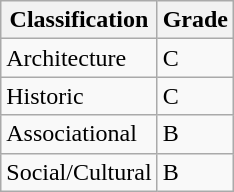<table class="wikitable">
<tr>
<th>Classification</th>
<th>Grade</th>
</tr>
<tr>
<td>Architecture</td>
<td>C</td>
</tr>
<tr>
<td>Historic</td>
<td>C</td>
</tr>
<tr>
<td>Associational</td>
<td>B</td>
</tr>
<tr>
<td>Social/Cultural</td>
<td>B</td>
</tr>
</table>
